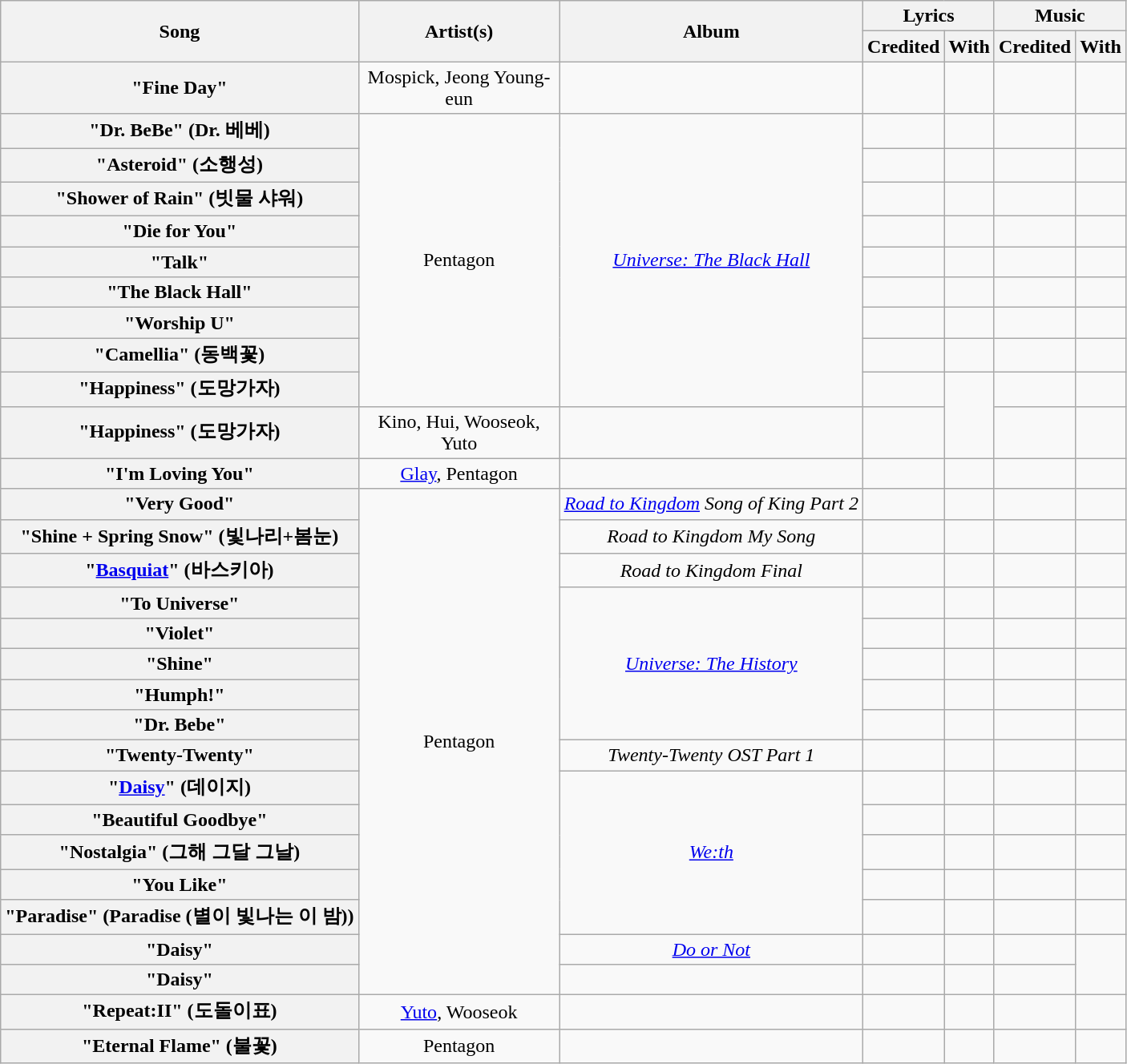<table class="wikitable plainrowheaders" style="text-align:center">
<tr>
<th rowspan="2">Song</th>
<th rowspan="2" style="width:10em;">Artist(s)</th>
<th rowspan="2">Album</th>
<th colspan="2">Lyrics</th>
<th colspan="2">Music</th>
</tr>
<tr>
<th>Credited</th>
<th>With</th>
<th>Credited</th>
<th>With</th>
</tr>
<tr>
<th scope="row">"Fine Day"</th>
<td>Mospick, Jeong Young-eun </td>
<td></td>
<td></td>
<td></td>
<td></td>
<td></td>
</tr>
<tr>
<th scope="row">"Dr. BeBe" (Dr. 베베)</th>
<td rowspan="9">Pentagon</td>
<td rowspan="9"><em><a href='#'>Universe: The Black Hall</a></em></td>
<td></td>
<td></td>
<td></td>
<td></td>
</tr>
<tr>
<th scope="row">"Asteroid" (소행성)</th>
<td></td>
<td></td>
<td></td>
<td></td>
</tr>
<tr>
<th scope="row">"Shower of Rain" (빗물 샤워)</th>
<td></td>
<td></td>
<td></td>
<td></td>
</tr>
<tr>
<th scope="row">"Die for You"</th>
<td></td>
<td></td>
<td></td>
<td></td>
</tr>
<tr>
<th scope="row">"Talk"</th>
<td></td>
<td></td>
<td></td>
<td></td>
</tr>
<tr>
<th scope="row">"The Black Hall"</th>
<td></td>
<td></td>
<td></td>
<td></td>
</tr>
<tr>
<th scope="row">"Worship U"</th>
<td></td>
<td></td>
<td></td>
<td></td>
</tr>
<tr>
<th scope="row">"Camellia" (동백꽃)</th>
<td></td>
<td></td>
<td></td>
<td></td>
</tr>
<tr>
<th scope="row">"Happiness" (도망가자)<br></th>
<td></td>
<td rowspan="2"></td>
<td></td>
<td></td>
</tr>
<tr>
<th scope="row">"Happiness" (도망가자)<br></th>
<td>Kino, Hui, Wooseok, Yuto</td>
<td></td>
<td></td>
<td></td>
<td></td>
</tr>
<tr>
<th scope="row">"I'm Loving You"<br></th>
<td><a href='#'>Glay</a>, Pentagon</td>
<td></td>
<td></td>
<td></td>
<td></td>
<td></td>
</tr>
<tr>
<th scope="row">"Very Good"<br></th>
<td rowspan="16">Pentagon</td>
<td><em><a href='#'>Road to Kingdom</a> Song of King Part 2</em></td>
<td></td>
<td></td>
<td></td>
<td></td>
</tr>
<tr>
<th scope="row">"Shine + Spring Snow" (빛나리+봄눈)</th>
<td><em>Road to Kingdom My Song</em></td>
<td></td>
<td></td>
<td></td>
<td></td>
</tr>
<tr>
<th scope="row">"<a href='#'>Basquiat</a>" (바스키아)</th>
<td><em>Road to Kingdom Final</em></td>
<td></td>
<td></td>
<td></td>
<td></td>
</tr>
<tr>
<th scope="row">"To Universe" <br></th>
<td rowspan="5"><em><a href='#'>Universe: The History</a></em></td>
<td></td>
<td></td>
<td></td>
<td></td>
</tr>
<tr>
<th scope="row">"Violet"<br></th>
<td></td>
<td></td>
<td></td>
<td></td>
</tr>
<tr>
<th scope="row">"Shine"<br></th>
<td></td>
<td></td>
<td></td>
<td></td>
</tr>
<tr>
<th scope="row">"Humph!"<br></th>
<td></td>
<td></td>
<td></td>
<td></td>
</tr>
<tr>
<th scope="row">"Dr. Bebe"<br></th>
<td></td>
<td></td>
<td></td>
<td></td>
</tr>
<tr>
<th scope="row">"Twenty-Twenty"</th>
<td><em>Twenty-Twenty OST Part 1</em></td>
<td></td>
<td></td>
<td></td>
<td></td>
</tr>
<tr>
<th scope="row">"<a href='#'>Daisy</a>" (데이지)</th>
<td rowspan="5"><em><a href='#'>We:th</a></em></td>
<td></td>
<td></td>
<td></td>
<td></td>
</tr>
<tr>
<th scope="row">"Beautiful Goodbye"</th>
<td></td>
<td></td>
<td></td>
<td></td>
</tr>
<tr>
<th scope="row">"Nostalgia" (그해 그달 그날)</th>
<td></td>
<td></td>
<td></td>
<td></td>
</tr>
<tr>
<th scope="row">"You Like"</th>
<td></td>
<td></td>
<td></td>
<td></td>
</tr>
<tr>
<th scope="row">"Paradise" (Paradise (별이 빛나는 이 밤))</th>
<td></td>
<td></td>
<td></td>
<td></td>
</tr>
<tr>
<th scope="row">"Daisy"<br></th>
<td><em><a href='#'>Do or Not</a><strong><strong><em></td>
<td></td>
<td></td>
<td></td>
<td rowspan="2"></td>
</tr>
<tr>
<th scope="row">"Daisy"<br></th>
<td></td>
<td></td>
<td></td>
<td></td>
</tr>
<tr>
<th scope="row">"Repeat:II" (도돌이표)</th>
<td><a href='#'>Yuto</a>, Wooseok</td>
<td></td>
<td></td>
<td></td>
<td></td>
<td></td>
</tr>
<tr>
<th scope="row">"Eternal Flame" (불꽃)</th>
<td>Pentagon</td>
<td></td>
<td></td>
<td></td>
<td></td>
<td></td>
</tr>
</table>
